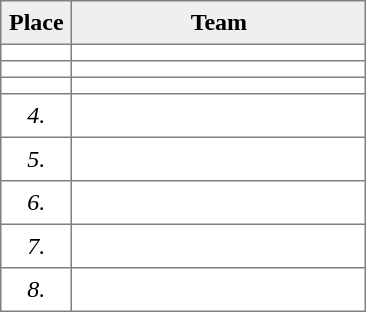<table style=border-collapse:collapse border=1 cellspacing=0 cellpadding=5>
<tr align=center bgcolor=#efefef>
<th width=35>Place</th>
<th width=185>Team</th>
</tr>
<tr align=center>
<td></td>
<td style="text-align:left;"></td>
</tr>
<tr align=center>
<td></td>
<td style="text-align:left;"></td>
</tr>
<tr align=center>
<td></td>
<td style="text-align:left;"></td>
</tr>
<tr align=center>
<td><em>4.</em></td>
<td style="text-align:left;"></td>
</tr>
<tr align=center>
<td><em>5.</em></td>
<td style="text-align:left;"></td>
</tr>
<tr align=center>
<td><em>6.</em></td>
<td style="text-align:left;"></td>
</tr>
<tr align=center>
<td><em>7.</em></td>
<td style="text-align:left;"></td>
</tr>
<tr align=center>
<td><em>8.</em></td>
<td style="text-align:left;"></td>
</tr>
</table>
